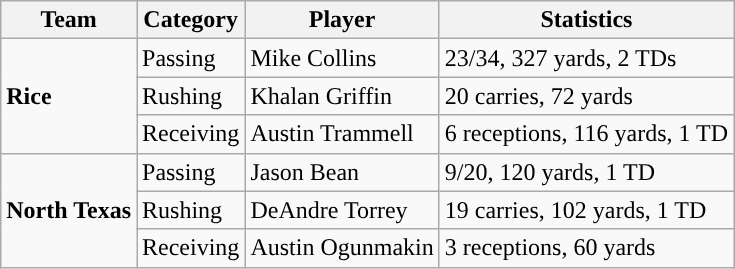<table class="wikitable" style="float: left;">
<tr>
<th>Team</th>
<th>Category</th>
<th>Player</th>
<th>Statistics</th>
</tr>
<tr>
<td rowspan=3><strong>Rice</strong></td>
<td>Passing</td>
<td>Mike Collins</td>
<td>23/34, 327 yards, 2 TDs</td>
</tr>
<tr>
<td>Rushing</td>
<td>Khalan Griffin</td>
<td>20 carries, 72 yards</td>
</tr>
<tr>
<td>Receiving</td>
<td>Austin Trammell</td>
<td>6 receptions, 116 yards, 1 TD</td>
</tr>
<tr>
<td rowspan=3><strong>North Texas</strong></td>
<td>Passing</td>
<td>Jason Bean</td>
<td>9/20, 120 yards, 1 TD</td>
</tr>
<tr>
<td>Rushing</td>
<td>DeAndre Torrey</td>
<td>19 carries, 102 yards, 1 TD</td>
</tr>
<tr>
<td>Receiving</td>
<td>Austin Ogunmakin</td>
<td>3 receptions, 60 yards</td>
</tr>
</table>
